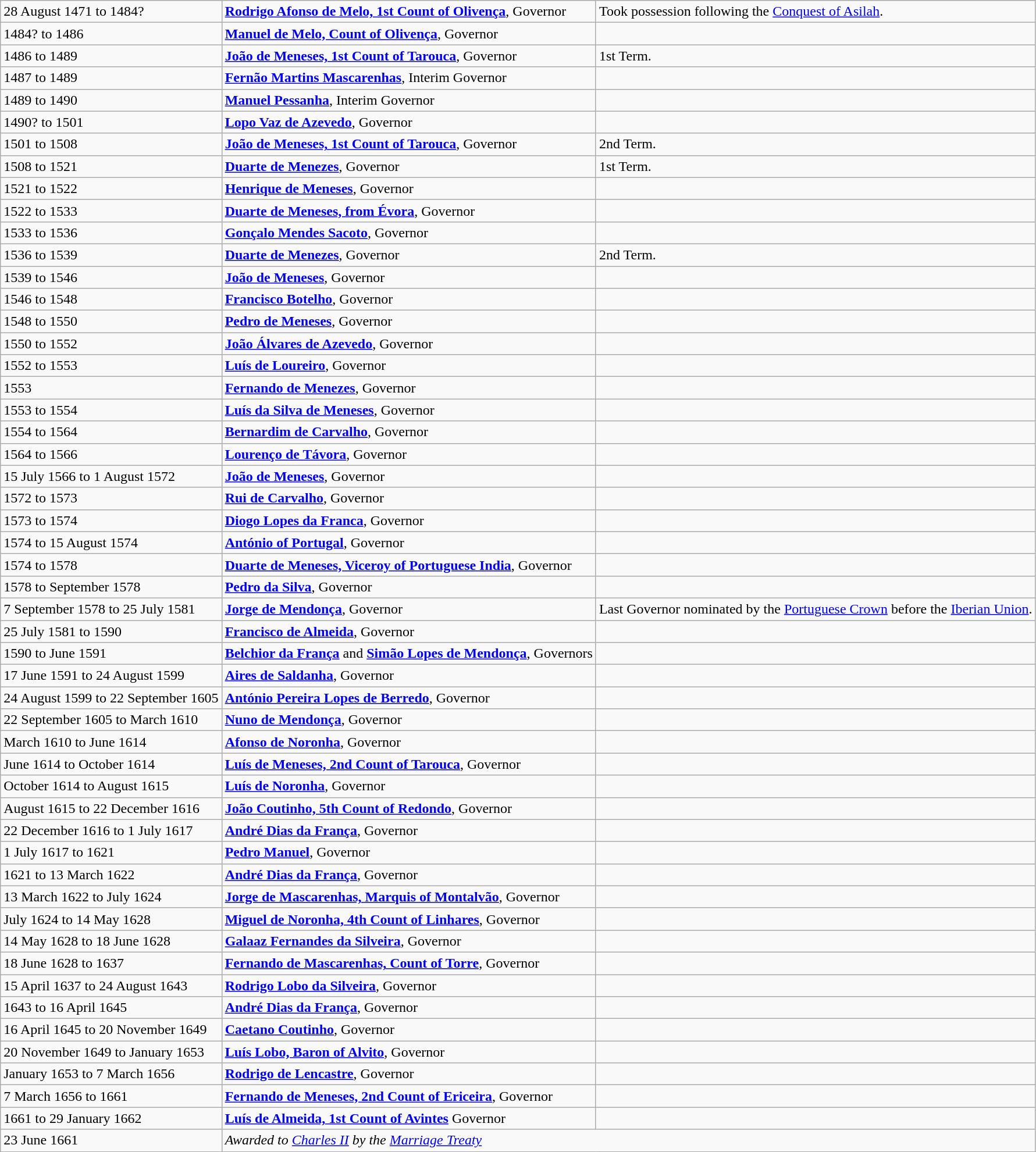<table class="wikitable">
<tr>
<td>28 August 1471 to 1484?</td>
<td><strong><a href='#'>Rodrigo Afonso de Melo, 1st Count of Olivença</a></strong>, Governor</td>
<td>Took possession following the <a href='#'>Conquest of Asilah</a>.</td>
</tr>
<tr>
<td>1484? to 1486</td>
<td><strong><a href='#'>Manuel de Melo, Count of Olivença</a></strong>, Governor</td>
<td></td>
</tr>
<tr>
<td>1486 to 1489</td>
<td><strong><a href='#'>João de Meneses, 1st Count of Tarouca</a></strong>, Governor</td>
<td>1st Term.</td>
</tr>
<tr>
<td>1487 to 1489</td>
<td><strong><a href='#'>Fernão Martins Mascarenhas</a></strong>, Interim Governor</td>
<td></td>
</tr>
<tr>
<td>1489 to 1490</td>
<td><strong><a href='#'>Manuel Pessanha</a></strong>, Interim Governor</td>
<td></td>
</tr>
<tr>
<td>1490? to 1501</td>
<td><strong><a href='#'>Lopo Vaz de Azevedo</a></strong>, Governor</td>
<td></td>
</tr>
<tr>
<td>1501 to 1508</td>
<td><strong><a href='#'>João de Meneses, 1st Count of Tarouca</a></strong>, Governor</td>
<td>2nd Term.</td>
</tr>
<tr>
<td>1508 to 1521</td>
<td><strong><a href='#'>Duarte de Menezes</a></strong>, Governor</td>
<td>1st Term.</td>
</tr>
<tr>
<td>1521 to 1522</td>
<td><strong><a href='#'>Henrique de Meneses</a></strong>, Governor</td>
<td></td>
</tr>
<tr>
<td>1522 to 1533</td>
<td><strong><a href='#'>Duarte de Meneses, from Évora</a></strong>, Governor</td>
<td></td>
</tr>
<tr>
<td>1533 to 1536</td>
<td><strong><a href='#'>Gonçalo Mendes Sacoto</a></strong>, Governor</td>
<td></td>
</tr>
<tr>
<td>1536 to 1539</td>
<td><strong><a href='#'>Duarte de Menezes</a></strong>, Governor</td>
<td>2nd Term.</td>
</tr>
<tr>
<td>1539 to 1546</td>
<td><strong><a href='#'>João de Meneses</a></strong>, Governor</td>
<td></td>
</tr>
<tr>
<td>1546 to 1548</td>
<td><strong><a href='#'>Francisco Botelho</a></strong>, Governor</td>
<td></td>
</tr>
<tr>
<td>1548 to 1550</td>
<td><strong><a href='#'>Pedro de Meneses</a></strong>, Governor</td>
<td></td>
</tr>
<tr>
<td>1550 to 1552</td>
<td><strong><a href='#'>João Álvares de Azevedo</a></strong>, Governor</td>
<td></td>
</tr>
<tr>
<td>1552 to 1553</td>
<td><strong><a href='#'>Luís de Loureiro</a></strong>, Governor</td>
<td></td>
</tr>
<tr>
<td>1553</td>
<td><strong><a href='#'>Fernando de Menezes</a></strong>, Governor</td>
<td></td>
</tr>
<tr>
<td>1553 to 1554</td>
<td><strong><a href='#'>Luís da Silva de Meneses</a></strong>, Governor</td>
<td></td>
</tr>
<tr>
<td>1554 to 1564</td>
<td><strong><a href='#'>Bernardim de Carvalho</a></strong>, Governor</td>
<td></td>
</tr>
<tr>
<td>1564 to 1566</td>
<td><strong><a href='#'>Lourenço de Távora</a></strong>, Governor</td>
<td></td>
</tr>
<tr>
<td>15 July 1566 to 1 August 1572</td>
<td><strong><a href='#'>João de Meneses</a></strong>, Governor</td>
<td></td>
</tr>
<tr>
<td>1572 to 1573</td>
<td><strong><a href='#'>Rui de Carvalho</a></strong>, Governor</td>
<td></td>
</tr>
<tr>
<td>1573 to 1574</td>
<td><strong><a href='#'>Diogo Lopes da Franca</a></strong>, Governor</td>
<td></td>
</tr>
<tr>
<td>1574 to 15 August 1574</td>
<td><strong><a href='#'>António of Portugal</a></strong>, Governor</td>
<td></td>
</tr>
<tr>
<td>1574 to 1578</td>
<td><strong><a href='#'>Duarte de Meneses, Viceroy of Portuguese India</a></strong>, Governor</td>
<td></td>
</tr>
<tr>
<td>1578 to September 1578</td>
<td><strong><a href='#'>Pedro da Silva</a></strong>, Governor</td>
<td></td>
</tr>
<tr>
<td>7 September 1578 to 25 July 1581</td>
<td><strong><a href='#'>Jorge de Mendonça</a></strong>, Governor</td>
<td>Last Governor nominated by the <a href='#'>Portuguese Crown</a> before the <a href='#'>Iberian Union</a>.</td>
</tr>
<tr>
<td>25 July 1581 to 1590</td>
<td><strong><a href='#'>Francisco de Almeida</a></strong>, Governor</td>
<td></td>
</tr>
<tr>
<td>1590 to June 1591</td>
<td><strong><a href='#'>Belchior da França</a></strong> and <strong><a href='#'>Simão Lopes de Mendonça</a></strong>, Governors</td>
<td></td>
</tr>
<tr>
<td>17 June 1591 to 24 August 1599</td>
<td><strong><a href='#'>Aires de Saldanha</a></strong>, Governor</td>
<td></td>
</tr>
<tr>
<td>24 August 1599 to 22 September 1605</td>
<td><strong><a href='#'>António Pereira Lopes de Berredo</a></strong>, Governor</td>
<td></td>
</tr>
<tr>
<td>22 September 1605 to March 1610</td>
<td><strong><a href='#'>Nuno de Mendonça</a></strong>, Governor</td>
<td></td>
</tr>
<tr>
<td>March 1610 to June 1614</td>
<td><strong><a href='#'>Afonso de Noronha</a></strong>, Governor</td>
<td></td>
</tr>
<tr>
<td>June 1614 to October 1614</td>
<td><strong><a href='#'>Luís de Meneses, 2nd Count of Tarouca</a></strong>, Governor</td>
<td></td>
</tr>
<tr>
<td>October 1614 to August 1615</td>
<td><strong><a href='#'>Luís de Noronha</a></strong>, Governor</td>
<td></td>
</tr>
<tr>
<td>August 1615 to 22 December 1616</td>
<td><strong><a href='#'>João Coutinho, 5th Count of Redondo</a></strong>, Governor</td>
<td></td>
</tr>
<tr>
<td>22 December 1616 to 1 July 1617</td>
<td><strong><a href='#'>André Dias da França</a></strong>, Governor</td>
<td></td>
</tr>
<tr>
<td>1 July 1617 to 1621</td>
<td><strong><a href='#'>Pedro Manuel</a></strong>, Governor</td>
<td></td>
</tr>
<tr>
<td>1621 to 13 March 1622</td>
<td><strong><a href='#'>André Dias da França</a></strong>, Governor</td>
<td></td>
</tr>
<tr>
<td>13 March 1622 to July 1624</td>
<td><strong><a href='#'>Jorge de Mascarenhas, Marquis of Montalvão</a></strong>, Governor</td>
<td></td>
</tr>
<tr>
<td>July 1624 to 14 May 1628</td>
<td><strong><a href='#'>Miguel de Noronha, 4th Count of Linhares</a></strong>, Governor</td>
<td></td>
</tr>
<tr>
<td>14 May 1628 to 18 June 1628</td>
<td><strong><a href='#'>Galaaz Fernandes da Silveira</a></strong>, Governor</td>
<td></td>
</tr>
<tr>
<td>18 June 1628 to 1637</td>
<td><strong><a href='#'>Fernando de Mascarenhas, Count of Torre</a></strong>, Governor</td>
<td></td>
</tr>
<tr>
<td>15 April 1637 to 24 August 1643</td>
<td><strong><a href='#'>Rodrigo Lobo da Silveira</a></strong>, Governor</td>
<td></td>
</tr>
<tr>
<td>1643 to 16 April 1645</td>
<td><strong><a href='#'>André Dias da França</a></strong>, Governor</td>
<td></td>
</tr>
<tr>
<td>16 April 1645 to 20 November 1649</td>
<td><strong><a href='#'>Caetano Coutinho</a></strong>, Governor</td>
<td></td>
</tr>
<tr>
<td>20 November 1649 to January 1653</td>
<td><strong><a href='#'>Luís Lobo, Baron of Alvito</a></strong>, Governor</td>
<td></td>
</tr>
<tr>
<td>January 1653 to 7 March 1656</td>
<td><strong><a href='#'>Rodrigo de Lencastre</a></strong>, Governor</td>
<td></td>
</tr>
<tr>
<td>7 March 1656 to 1661</td>
<td><strong><a href='#'>Fernando de Meneses, 2nd Count of Ericeira</a></strong>, Governor</td>
<td></td>
</tr>
<tr>
<td>1661 to 29 January 1662</td>
<td><a href='#'><strong>Luís de Almeida, 1st Count of Avintes</strong></a> Governor</td>
<td></td>
</tr>
<tr>
<td>23 June 1661</td>
<td colspan="2"><em>Awarded to <a href='#'>Charles II</a> by the <a href='#'>Marriage Treaty</a></em></td>
</tr>
</table>
